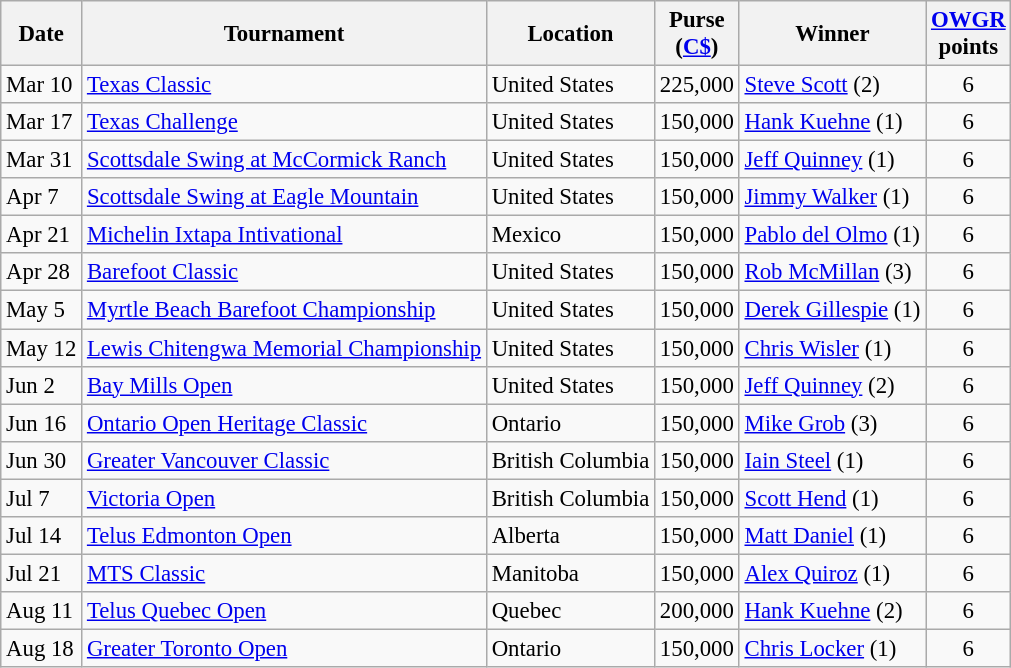<table class="wikitable" style="font-size:95%">
<tr>
<th>Date</th>
<th>Tournament</th>
<th>Location</th>
<th>Purse<br>(<a href='#'>C$</a>)</th>
<th>Winner</th>
<th><a href='#'>OWGR</a><br>points</th>
</tr>
<tr>
<td>Mar 10</td>
<td><a href='#'>Texas Classic</a></td>
<td>United States</td>
<td align=right>225,000</td>
<td> <a href='#'>Steve Scott</a> (2)</td>
<td align=center>6</td>
</tr>
<tr>
<td>Mar 17</td>
<td><a href='#'>Texas Challenge</a></td>
<td>United States</td>
<td align=right>150,000</td>
<td> <a href='#'>Hank Kuehne</a> (1)</td>
<td align=center>6</td>
</tr>
<tr>
<td>Mar 31</td>
<td><a href='#'>Scottsdale Swing at McCormick Ranch</a></td>
<td>United States</td>
<td align=right>150,000</td>
<td> <a href='#'>Jeff Quinney</a> (1)</td>
<td align=center>6</td>
</tr>
<tr>
<td>Apr 7</td>
<td><a href='#'>Scottsdale Swing at Eagle Mountain</a></td>
<td>United States</td>
<td align=right>150,000</td>
<td> <a href='#'>Jimmy Walker</a> (1)</td>
<td align=center>6</td>
</tr>
<tr>
<td>Apr 21</td>
<td><a href='#'>Michelin Ixtapa Intivational</a></td>
<td>Mexico</td>
<td align=right>150,000</td>
<td> <a href='#'>Pablo del Olmo</a> (1)</td>
<td align=center>6</td>
</tr>
<tr>
<td>Apr 28</td>
<td><a href='#'>Barefoot Classic</a></td>
<td>United States</td>
<td align=right>150,000</td>
<td> <a href='#'>Rob McMillan</a> (3)</td>
<td align=center>6</td>
</tr>
<tr>
<td>May 5</td>
<td><a href='#'>Myrtle Beach Barefoot Championship</a></td>
<td>United States</td>
<td align=right>150,000</td>
<td> <a href='#'>Derek Gillespie</a> (1)</td>
<td align=center>6</td>
</tr>
<tr>
<td>May 12</td>
<td><a href='#'>Lewis Chitengwa Memorial Championship</a></td>
<td>United States</td>
<td align=right>150,000</td>
<td> <a href='#'>Chris Wisler</a> (1)</td>
<td align=center>6</td>
</tr>
<tr>
<td>Jun 2</td>
<td><a href='#'>Bay Mills Open</a></td>
<td>United States</td>
<td align=right>150,000</td>
<td> <a href='#'>Jeff Quinney</a> (2)</td>
<td align=center>6</td>
</tr>
<tr>
<td>Jun 16</td>
<td><a href='#'>Ontario Open Heritage Classic</a></td>
<td>Ontario</td>
<td align=right>150,000</td>
<td> <a href='#'>Mike Grob</a> (3)</td>
<td align=center>6</td>
</tr>
<tr>
<td>Jun 30</td>
<td><a href='#'>Greater Vancouver Classic</a></td>
<td>British Columbia</td>
<td align=right>150,000</td>
<td> <a href='#'>Iain Steel</a> (1)</td>
<td align=center>6</td>
</tr>
<tr>
<td>Jul 7</td>
<td><a href='#'>Victoria Open</a></td>
<td>British Columbia</td>
<td align=right>150,000</td>
<td> <a href='#'>Scott Hend</a> (1)</td>
<td align=center>6</td>
</tr>
<tr>
<td>Jul 14</td>
<td><a href='#'>Telus Edmonton Open</a></td>
<td>Alberta</td>
<td align=right>150,000</td>
<td> <a href='#'>Matt Daniel</a> (1)</td>
<td align=center>6</td>
</tr>
<tr>
<td>Jul 21</td>
<td><a href='#'>MTS Classic</a></td>
<td>Manitoba</td>
<td align=right>150,000</td>
<td> <a href='#'>Alex Quiroz</a> (1)</td>
<td align=center>6</td>
</tr>
<tr>
<td>Aug 11</td>
<td><a href='#'>Telus Quebec Open</a></td>
<td>Quebec</td>
<td align=right>200,000</td>
<td> <a href='#'>Hank Kuehne</a> (2)</td>
<td align=center>6</td>
</tr>
<tr>
<td>Aug 18</td>
<td><a href='#'>Greater Toronto Open</a></td>
<td>Ontario</td>
<td align=right>150,000</td>
<td> <a href='#'>Chris Locker</a> (1)</td>
<td align=center>6</td>
</tr>
</table>
